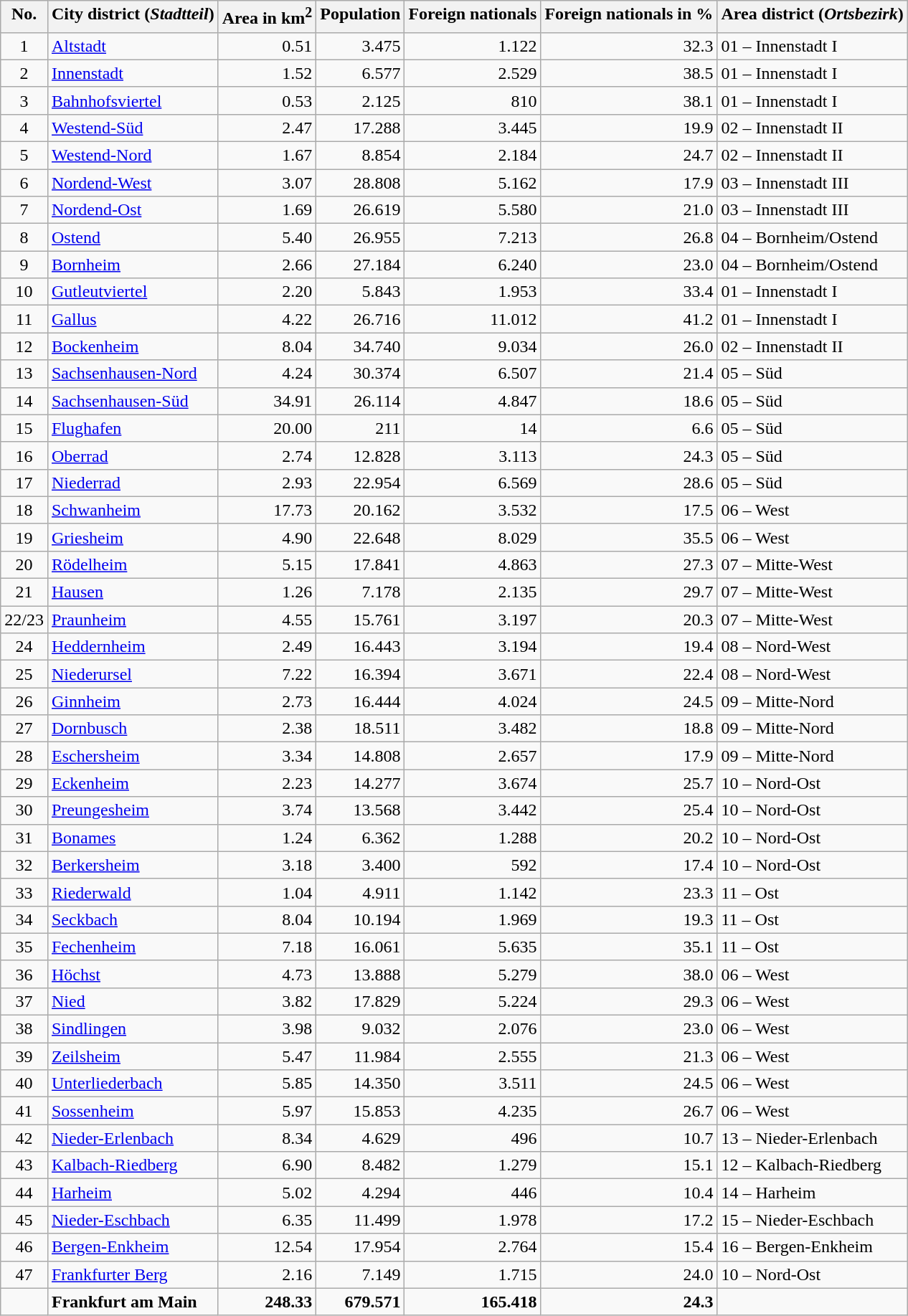<table class="wikitable sortable mw-collapsible" style="text-align: right;">
<tr style="vertical-align:top;">
<th>No.<br></th>
<th>City district (<em>Stadtteil</em>)<br></th>
<th>Area in km<sup>2</sup><br></th>
<th>Population<br></th>
<th>Foreign nationals<br></th>
<th>Foreign nationals in %<br></th>
<th>Area district (<em>Ortsbezirk</em>)</th>
</tr>
<tr>
<td style="text-align:center;">1</td>
<td style="text-align:left;"><a href='#'>Altstadt</a></td>
<td>0.51</td>
<td>3.475</td>
<td>1.122</td>
<td>32.3</td>
<td style="text-align:left;">01 – Innenstadt I</td>
</tr>
<tr>
<td style="text-align:center;">2</td>
<td style="text-align:left;"><a href='#'>Innenstadt</a></td>
<td>1.52</td>
<td>6.577</td>
<td>2.529</td>
<td>38.5</td>
<td style="text-align:left;">01 – Innenstadt I</td>
</tr>
<tr>
<td style="text-align:center;">3</td>
<td style="text-align:left;"><a href='#'>Bahnhofsviertel</a></td>
<td>0.53</td>
<td>2.125</td>
<td>810</td>
<td>38.1</td>
<td style="text-align:left;">01 – Innenstadt I</td>
</tr>
<tr>
<td style="text-align:center;">4</td>
<td style="text-align:left;"><a href='#'>Westend-Süd</a></td>
<td>2.47</td>
<td>17.288</td>
<td>3.445</td>
<td>19.9</td>
<td style="text-align:left;">02 – Innenstadt II</td>
</tr>
<tr>
<td style="text-align:center;">5</td>
<td style="text-align:left;"><a href='#'>Westend-Nord</a></td>
<td>1.67</td>
<td>8.854</td>
<td>2.184</td>
<td>24.7</td>
<td style="text-align:left;">02 – Innenstadt II</td>
</tr>
<tr>
<td style="text-align:center;">6</td>
<td style="text-align:left;"><a href='#'>Nordend-West</a></td>
<td>3.07</td>
<td>28.808</td>
<td>5.162</td>
<td>17.9</td>
<td style="text-align:left;">03 – Innenstadt III</td>
</tr>
<tr>
<td style="text-align:center;">7</td>
<td style="text-align:left;"><a href='#'>Nordend-Ost</a></td>
<td>1.69</td>
<td>26.619</td>
<td>5.580</td>
<td>21.0</td>
<td style="text-align:left;">03 – Innenstadt III</td>
</tr>
<tr>
<td style="text-align:center;">8</td>
<td style="text-align:left;"><a href='#'>Ostend</a></td>
<td>5.40</td>
<td>26.955</td>
<td>7.213</td>
<td>26.8</td>
<td style="text-align:left;">04 – Bornheim/Ostend</td>
</tr>
<tr>
<td style="text-align:center;">9</td>
<td style="text-align:left;"><a href='#'>Bornheim</a></td>
<td>2.66</td>
<td>27.184</td>
<td>6.240</td>
<td>23.0</td>
<td style="text-align:left;">04 – Bornheim/Ostend</td>
</tr>
<tr>
<td style="text-align:center;">10</td>
<td style="text-align:left;"><a href='#'>Gutleutviertel</a></td>
<td>2.20</td>
<td>5.843</td>
<td>1.953</td>
<td>33.4</td>
<td style="text-align:left;">01 – Innenstadt I</td>
</tr>
<tr>
<td style="text-align:center;">11</td>
<td style="text-align:left;"><a href='#'>Gallus</a></td>
<td>4.22</td>
<td>26.716</td>
<td>11.012</td>
<td>41.2</td>
<td style="text-align:left;">01 – Innenstadt I</td>
</tr>
<tr>
<td style="text-align:center;">12</td>
<td style="text-align:left;"><a href='#'>Bockenheim</a></td>
<td>8.04</td>
<td>34.740</td>
<td>9.034</td>
<td>26.0</td>
<td style="text-align:left;">02 – Innenstadt II</td>
</tr>
<tr>
<td style="text-align:center;">13</td>
<td style="text-align:left;"><a href='#'>Sachsenhausen-Nord</a></td>
<td>4.24</td>
<td>30.374</td>
<td>6.507</td>
<td>21.4</td>
<td style="text-align:left;">05 – Süd</td>
</tr>
<tr>
<td style="text-align:center;">14</td>
<td style="text-align:left;"><a href='#'>Sachsenhausen-Süd</a></td>
<td>34.91</td>
<td>26.114</td>
<td>4.847</td>
<td>18.6</td>
<td style="text-align:left;">05 – Süd</td>
</tr>
<tr>
<td style="text-align:center;">15</td>
<td style="text-align:left;"><a href='#'>Flughafen</a></td>
<td>20.00</td>
<td>211</td>
<td>14</td>
<td>6.6</td>
<td style="text-align:left;">05 – Süd</td>
</tr>
<tr>
<td style="text-align:center;">16</td>
<td style="text-align:left;"><a href='#'>Oberrad</a></td>
<td>2.74</td>
<td>12.828</td>
<td>3.113</td>
<td>24.3</td>
<td style="text-align:left;">05 – Süd</td>
</tr>
<tr>
<td style="text-align:center;">17</td>
<td style="text-align:left;"><a href='#'>Niederrad</a></td>
<td>2.93</td>
<td>22.954</td>
<td>6.569</td>
<td>28.6</td>
<td style="text-align:left;">05 – Süd</td>
</tr>
<tr>
<td style="text-align:center;">18</td>
<td style="text-align:left;"><a href='#'>Schwanheim</a></td>
<td>17.73</td>
<td>20.162</td>
<td>3.532</td>
<td>17.5</td>
<td style="text-align:left;">06 – West</td>
</tr>
<tr>
<td style="text-align:center;">19</td>
<td style="text-align:left;"><a href='#'>Griesheim</a></td>
<td>4.90</td>
<td>22.648</td>
<td>8.029</td>
<td>35.5</td>
<td style="text-align:left;">06 – West</td>
</tr>
<tr>
<td style="text-align:center;">20</td>
<td style="text-align:left;"><a href='#'>Rödelheim</a></td>
<td>5.15</td>
<td>17.841</td>
<td>4.863</td>
<td>27.3</td>
<td style="text-align:left;">07 – Mitte-West</td>
</tr>
<tr>
<td style="text-align:center;">21</td>
<td style="text-align:left;"><a href='#'>Hausen</a></td>
<td>1.26</td>
<td>7.178</td>
<td>2.135</td>
<td>29.7</td>
<td style="text-align:left;">07 – Mitte-West</td>
</tr>
<tr>
<td style="text-align:center;">22/23</td>
<td style="text-align:left;"><a href='#'>Praunheim</a></td>
<td>4.55</td>
<td>15.761</td>
<td>3.197</td>
<td>20.3</td>
<td style="text-align:left;">07 – Mitte-West</td>
</tr>
<tr>
<td style="text-align:center;">24</td>
<td style="text-align:left;"><a href='#'>Heddernheim</a></td>
<td>2.49</td>
<td>16.443</td>
<td>3.194</td>
<td>19.4</td>
<td style="text-align:left;">08 – Nord-West</td>
</tr>
<tr>
<td style="text-align:center;">25</td>
<td style="text-align:left;"><a href='#'>Niederursel</a></td>
<td>7.22</td>
<td>16.394</td>
<td>3.671</td>
<td>22.4</td>
<td style="text-align:left;">08 – Nord-West</td>
</tr>
<tr>
<td style="text-align:center;">26</td>
<td style="text-align:left;"><a href='#'>Ginnheim</a></td>
<td>2.73</td>
<td>16.444</td>
<td>4.024</td>
<td>24.5</td>
<td style="text-align:left;">09 – Mitte-Nord</td>
</tr>
<tr>
<td style="text-align:center;">27</td>
<td style="text-align:left;"><a href='#'>Dornbusch</a></td>
<td>2.38</td>
<td>18.511</td>
<td>3.482</td>
<td>18.8</td>
<td style="text-align:left;">09 – Mitte-Nord</td>
</tr>
<tr>
<td style="text-align:center;">28</td>
<td style="text-align:left;"><a href='#'>Eschersheim</a></td>
<td>3.34</td>
<td>14.808</td>
<td>2.657</td>
<td>17.9</td>
<td style="text-align:left;">09 – Mitte-Nord</td>
</tr>
<tr>
<td style="text-align:center;">29</td>
<td style="text-align:left;"><a href='#'>Eckenheim</a></td>
<td>2.23</td>
<td>14.277</td>
<td>3.674</td>
<td>25.7</td>
<td style="text-align:left;">10 – Nord-Ost</td>
</tr>
<tr>
<td style="text-align:center;">30</td>
<td style="text-align:left;"><a href='#'>Preungesheim</a></td>
<td>3.74</td>
<td>13.568</td>
<td>3.442</td>
<td>25.4</td>
<td style="text-align:left;">10 – Nord-Ost</td>
</tr>
<tr>
<td style="text-align:center;">31</td>
<td style="text-align:left;"><a href='#'>Bonames</a></td>
<td>1.24</td>
<td>6.362</td>
<td>1.288</td>
<td>20.2</td>
<td style="text-align:left;">10 – Nord-Ost</td>
</tr>
<tr>
<td style="text-align:center;">32</td>
<td style="text-align:left;"><a href='#'>Berkersheim</a></td>
<td>3.18</td>
<td>3.400</td>
<td>592</td>
<td>17.4</td>
<td style="text-align:left;">10 – Nord-Ost</td>
</tr>
<tr>
<td style="text-align:center;">33</td>
<td style="text-align:left;"><a href='#'>Riederwald</a></td>
<td>1.04</td>
<td>4.911</td>
<td>1.142</td>
<td>23.3</td>
<td style="text-align:left;">11 – Ost</td>
</tr>
<tr>
<td style="text-align:center;">34</td>
<td style="text-align:left;"><a href='#'>Seckbach</a></td>
<td>8.04</td>
<td>10.194</td>
<td>1.969</td>
<td>19.3</td>
<td style="text-align:left;">11 – Ost</td>
</tr>
<tr>
<td style="text-align:center;">35</td>
<td style="text-align:left;"><a href='#'>Fechenheim</a></td>
<td>7.18</td>
<td>16.061</td>
<td>5.635</td>
<td>35.1</td>
<td style="text-align:left;">11 – Ost</td>
</tr>
<tr>
<td style="text-align:center;">36</td>
<td style="text-align:left;"><a href='#'>Höchst</a></td>
<td>4.73</td>
<td>13.888</td>
<td>5.279</td>
<td>38.0</td>
<td style="text-align:left;">06 – West</td>
</tr>
<tr>
<td style="text-align:center;">37</td>
<td style="text-align:left;"><a href='#'>Nied</a></td>
<td>3.82</td>
<td>17.829</td>
<td>5.224</td>
<td>29.3</td>
<td style="text-align:left;">06 – West</td>
</tr>
<tr>
<td style="text-align:center;">38</td>
<td style="text-align:left;"><a href='#'>Sindlingen</a></td>
<td>3.98</td>
<td>9.032</td>
<td>2.076</td>
<td>23.0</td>
<td style="text-align:left;">06 – West</td>
</tr>
<tr>
<td style="text-align:center;">39</td>
<td style="text-align:left;"><a href='#'>Zeilsheim</a></td>
<td>5.47</td>
<td>11.984</td>
<td>2.555</td>
<td>21.3</td>
<td style="text-align:left;">06 – West</td>
</tr>
<tr>
<td style="text-align:center;">40</td>
<td style="text-align:left;"><a href='#'>Unterliederbach</a></td>
<td>5.85</td>
<td>14.350</td>
<td>3.511</td>
<td>24.5</td>
<td style="text-align:left;">06 – West</td>
</tr>
<tr>
<td style="text-align:center;">41</td>
<td style="text-align:left;"><a href='#'>Sossenheim</a></td>
<td>5.97</td>
<td>15.853</td>
<td>4.235</td>
<td>26.7</td>
<td style="text-align:left;">06 – West</td>
</tr>
<tr>
<td style="text-align:center;">42</td>
<td style="text-align:left;"><a href='#'>Nieder-Erlenbach</a></td>
<td>8.34</td>
<td>4.629</td>
<td>496</td>
<td>10.7</td>
<td style="text-align:left;">13 – Nieder-Erlenbach</td>
</tr>
<tr>
<td style="text-align:center;">43</td>
<td style="text-align:left;"><a href='#'>Kalbach-Riedberg</a></td>
<td>6.90</td>
<td>8.482</td>
<td>1.279</td>
<td>15.1</td>
<td style="text-align:left;">12 – Kalbach-Riedberg</td>
</tr>
<tr>
<td style="text-align:center;">44</td>
<td style="text-align:left;"><a href='#'>Harheim</a></td>
<td>5.02</td>
<td>4.294</td>
<td>446</td>
<td>10.4</td>
<td style="text-align:left;">14 – Harheim</td>
</tr>
<tr>
<td style="text-align:center;">45</td>
<td style="text-align:left;"><a href='#'>Nieder-Eschbach</a></td>
<td>6.35</td>
<td>11.499</td>
<td>1.978</td>
<td>17.2</td>
<td style="text-align:left;">15 – Nieder-Eschbach</td>
</tr>
<tr>
<td style="text-align:center;">46</td>
<td style="text-align:left;"><a href='#'>Bergen-Enkheim</a></td>
<td>12.54</td>
<td>17.954</td>
<td>2.764</td>
<td>15.4</td>
<td style="text-align:left;">16 – Bergen-Enkheim</td>
</tr>
<tr>
<td style="text-align:center;">47</td>
<td style="text-align:left;"><a href='#'>Frankfurter Berg</a></td>
<td>2.16</td>
<td>7.149</td>
<td>1.715</td>
<td>24.0</td>
<td style="text-align:left;">10 – Nord-Ost</td>
</tr>
<tr>
<td style="text-align:center;"></td>
<td style="text-align:left;"><strong>Frankfurt am Main</strong></td>
<td><strong>248.33</strong></td>
<td><strong>679.571</strong></td>
<td><strong>165.418</strong></td>
<td><strong>24.3</strong></td>
</tr>
</table>
